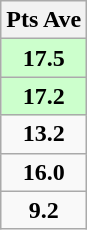<table class="wikitable" style="text-align: center;">
<tr>
<th>Pts Ave</th>
</tr>
<tr>
<td style="background:#ccffcc;"><strong>17.5</strong></td>
</tr>
<tr>
<td style="background:#ccffcc;"><strong>17.2</strong></td>
</tr>
<tr>
<td><strong>13.2</strong></td>
</tr>
<tr>
<td><strong>16.0</strong></td>
</tr>
<tr>
<td><strong>9.2</strong></td>
</tr>
</table>
